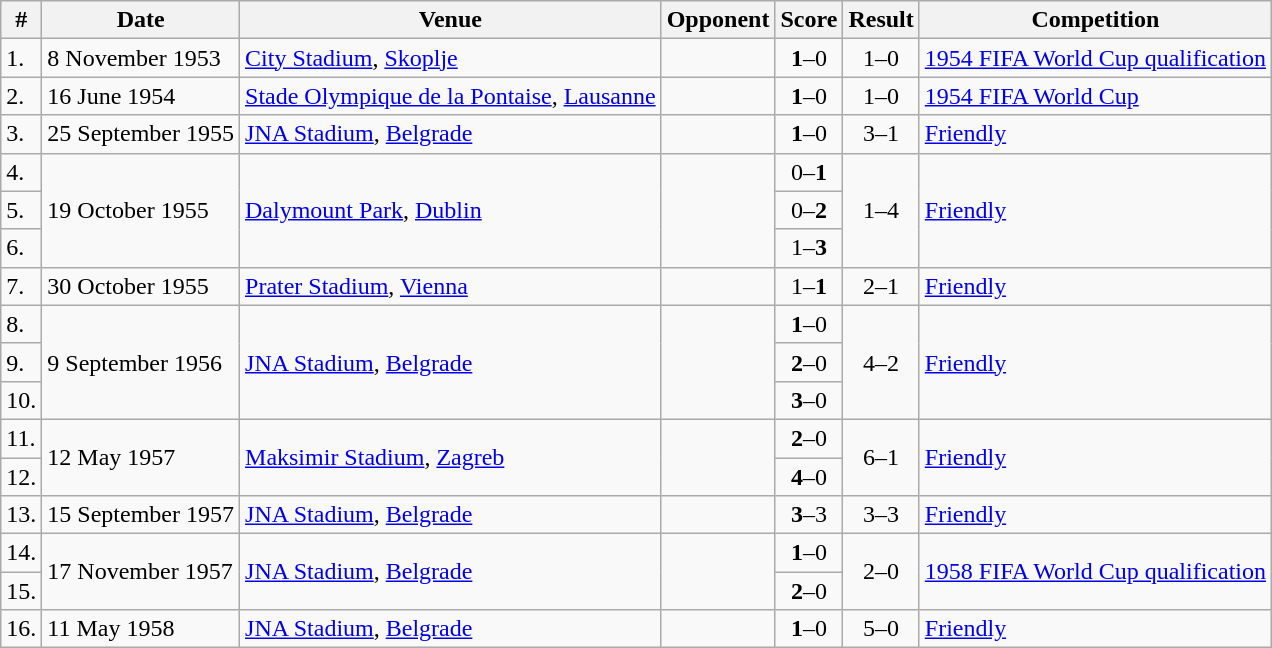<table class="wikitable collapsible collapsed">
<tr>
<th>#</th>
<th>Date</th>
<th>Venue</th>
<th>Opponent</th>
<th>Score</th>
<th>Result</th>
<th>Competition</th>
</tr>
<tr>
<td>1.</td>
<td>8 November 1953</td>
<td><a href='#'>City Stadium</a>, <a href='#'>Skoplje</a></td>
<td></td>
<td align=center><strong>1</strong>–0</td>
<td align=center>1–0</td>
<td><a href='#'>1954 FIFA World Cup qualification</a></td>
</tr>
<tr>
<td>2.</td>
<td>16 June 1954</td>
<td><a href='#'>Stade Olympique de la Pontaise</a>, <a href='#'>Lausanne</a></td>
<td></td>
<td align=center><strong>1</strong>–0</td>
<td align=center>1–0</td>
<td><a href='#'>1954 FIFA World Cup</a></td>
</tr>
<tr>
<td>3.</td>
<td>25 September 1955</td>
<td><a href='#'>JNA Stadium</a>, <a href='#'>Belgrade</a></td>
<td></td>
<td align=center><strong>1</strong>–0</td>
<td align=center>3–1</td>
<td><a href='#'>Friendly</a></td>
</tr>
<tr>
<td>4.</td>
<td rowspan=3>19 October 1955</td>
<td rowspan=3><a href='#'>Dalymount Park</a>, <a href='#'>Dublin</a></td>
<td rowspan=3></td>
<td align=center>0–<strong>1</strong></td>
<td rowspan="3" style="text-align:center;">1–4</td>
<td rowspan=3><a href='#'>Friendly</a></td>
</tr>
<tr>
<td>5.</td>
<td align=center>0–<strong>2</strong></td>
</tr>
<tr>
<td>6.</td>
<td align=center>1–<strong>3</strong></td>
</tr>
<tr>
<td>7.</td>
<td>30 October 1955</td>
<td><a href='#'>Prater Stadium</a>, <a href='#'>Vienna</a></td>
<td></td>
<td align=center>1–<strong>1</strong></td>
<td align=center>2–1</td>
<td><a href='#'>Friendly</a></td>
</tr>
<tr>
<td>8.</td>
<td rowspan=3>9 September 1956</td>
<td rowspan=3><a href='#'>JNA Stadium</a>, <a href='#'>Belgrade</a></td>
<td rowspan=3></td>
<td align=center><strong>1</strong>–0</td>
<td rowspan="3" style="text-align:center;">4–2</td>
<td rowspan=3><a href='#'>Friendly</a></td>
</tr>
<tr>
<td>9.</td>
<td align=center><strong>2</strong>–0</td>
</tr>
<tr>
<td>10.</td>
<td align=center><strong>3</strong>–0</td>
</tr>
<tr>
<td>11.</td>
<td rowspan=2>12 May 1957</td>
<td rowspan=2><a href='#'>Maksimir Stadium</a>, <a href='#'>Zagreb</a></td>
<td rowspan=2></td>
<td align=center><strong>2</strong>–0</td>
<td rowspan="2" style="text-align:center;">6–1</td>
<td rowspan=2><a href='#'>Friendly</a></td>
</tr>
<tr>
<td>12.</td>
<td align=center><strong>4</strong>–0</td>
</tr>
<tr>
<td>13.</td>
<td>15 September 1957</td>
<td><a href='#'>JNA Stadium</a>, <a href='#'>Belgrade</a></td>
<td></td>
<td align=center><strong>3</strong>–3</td>
<td align=center>3–3</td>
<td><a href='#'>Friendly</a></td>
</tr>
<tr>
<td>14.</td>
<td rowspan=2>17 November 1957</td>
<td rowspan=2><a href='#'>JNA Stadium</a>, <a href='#'>Belgrade</a></td>
<td rowspan=2></td>
<td align=center><strong>1</strong>–0</td>
<td rowspan="2" style="text-align:center;">2–0</td>
<td rowspan=2><a href='#'>1958 FIFA World Cup qualification</a></td>
</tr>
<tr>
<td>15.</td>
<td align=center><strong>2</strong>–0</td>
</tr>
<tr>
<td>16.</td>
<td>11 May 1958</td>
<td><a href='#'>JNA Stadium</a>, <a href='#'>Belgrade</a></td>
<td></td>
<td align=center><strong>1</strong>–0</td>
<td align=center>5–0</td>
<td><a href='#'>Friendly</a></td>
</tr>
</table>
